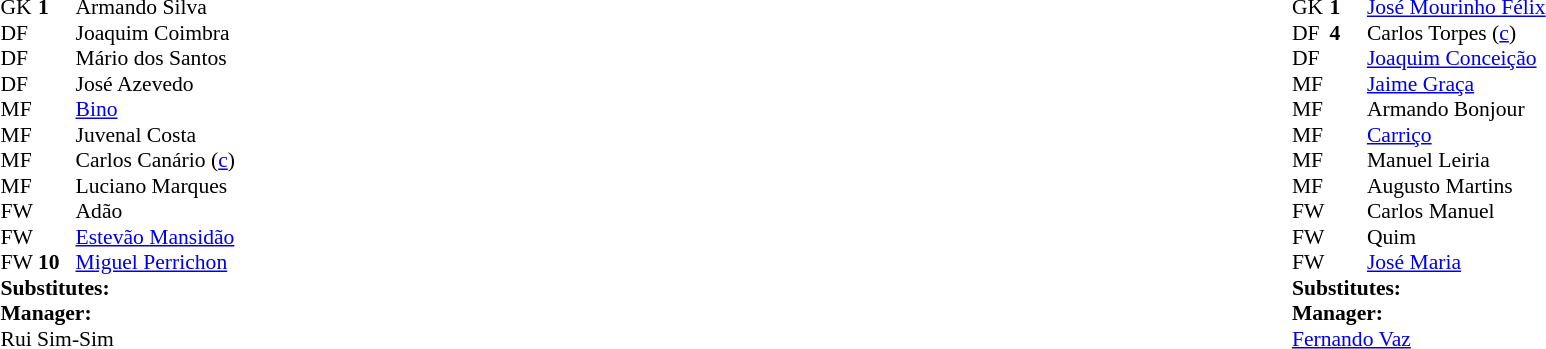<table width="100%">
<tr>
<td valign="top" width="50%"><br><table style="font-size: 90%" cellspacing="0" cellpadding="0">
<tr>
<td colspan="4"></td>
</tr>
<tr>
<th width=25></th>
<th width=25></th>
</tr>
<tr>
<td>GK</td>
<td><strong>1</strong></td>
<td> Armando Silva</td>
</tr>
<tr>
<td>DF</td>
<td></td>
<td> Joaquim Coimbra</td>
</tr>
<tr>
<td>DF</td>
<td></td>
<td> Mário dos Santos</td>
</tr>
<tr>
<td>DF</td>
<td></td>
<td> José Azevedo</td>
</tr>
<tr>
<td>MF</td>
<td></td>
<td> <a href='#'>Bino</a></td>
</tr>
<tr>
<td>MF</td>
<td></td>
<td> Juvenal Costa</td>
</tr>
<tr>
<td>MF</td>
<td></td>
<td> Carlos Canário (<a href='#'>c</a>)</td>
</tr>
<tr>
<td>MF</td>
<td></td>
<td> Luciano Marques</td>
</tr>
<tr>
<td>FW</td>
<td></td>
<td> Adão</td>
</tr>
<tr>
<td>FW</td>
<td></td>
<td> <a href='#'>Estevão Mansidão</a></td>
</tr>
<tr>
<td>FW</td>
<td><strong>10</strong></td>
<td> <a href='#'>Miguel Perrichon</a></td>
</tr>
<tr>
<td colspan=3><strong>Substitutes:</strong></td>
</tr>
<tr>
<td colspan=3><strong>Manager:</strong></td>
</tr>
<tr>
<td colspan=4> Rui Sim-Sim</td>
</tr>
</table>
</td>
<td valign="top"></td>
<td valign="top" width="50%"><br><table style="font-size: 90%" cellspacing="0" cellpadding="0" align=center>
<tr>
<td colspan="4"></td>
</tr>
<tr>
<th width=25></th>
<th width=25></th>
</tr>
<tr>
<td>GK</td>
<td><strong>1</strong></td>
<td> <a href='#'>José Mourinho Félix</a></td>
</tr>
<tr>
<td>DF</td>
<td><strong>4</strong></td>
<td> Carlos Torpes (<a href='#'>c</a>)</td>
</tr>
<tr>
<td>DF</td>
<td></td>
<td> <a href='#'>Joaquim Conceição</a></td>
</tr>
<tr>
<td>MF</td>
<td></td>
<td> <a href='#'>Jaime Graça</a></td>
</tr>
<tr>
<td>MF</td>
<td></td>
<td> Armando Bonjour</td>
</tr>
<tr>
<td>MF</td>
<td></td>
<td> <a href='#'>Carriço</a></td>
</tr>
<tr>
<td>MF</td>
<td></td>
<td> Manuel Leiria</td>
</tr>
<tr>
<td>MF</td>
<td></td>
<td> Augusto Martins</td>
</tr>
<tr>
<td>FW</td>
<td></td>
<td> Carlos Manuel</td>
</tr>
<tr>
<td>FW</td>
<td></td>
<td> Quim</td>
</tr>
<tr>
<td>FW</td>
<td></td>
<td> <a href='#'>José Maria</a></td>
</tr>
<tr>
<td colspan=3><strong>Substitutes:</strong></td>
</tr>
<tr>
<td colspan=3><strong>Manager:</strong></td>
</tr>
<tr>
<td colspan=4> <a href='#'>Fernando Vaz</a></td>
</tr>
</table>
</td>
</tr>
</table>
